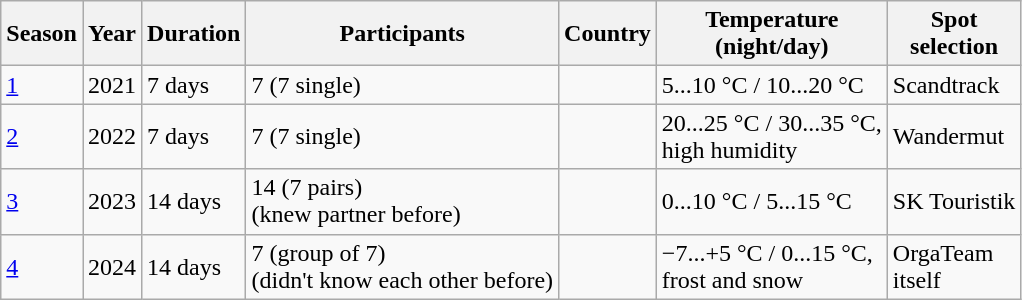<table class="wikitable" style="white-space:nowrap">
<tr>
<th>Season</th>
<th>Year</th>
<th>Duration</th>
<th>Participants</th>
<th>Country</th>
<th>Temperature<br>(night/day)</th>
<th>Spot<br>selection</th>
</tr>
<tr>
<td><a href='#'>1</a></td>
<td>2021</td>
<td>7 days</td>
<td>7 (7 single)</td>
<td></td>
<td>5...10 °C / 10...20 °C</td>
<td>Scandtrack</td>
</tr>
<tr>
<td><a href='#'>2</a></td>
<td>2022</td>
<td>7 days</td>
<td>7 (7 single)</td>
<td></td>
<td>20...25 °C / 30...35 °C,<br>high humidity</td>
<td>Wandermut</td>
</tr>
<tr>
<td><a href='#'>3</a></td>
<td>2023</td>
<td>14 days</td>
<td>14 (7 pairs)<br>(knew partner before)</td>
<td></td>
<td>0...10 °C / 5...15 °C</td>
<td>SK Touristik</td>
</tr>
<tr>
<td><a href='#'>4</a></td>
<td>2024</td>
<td>14 days</td>
<td>7 (group of 7)<br>(didn't know each other before)</td>
<td></td>
<td>−7...+5 °C / 0...15 °C,<br>frost and snow</td>
<td>OrgaTeam<br>itself</td>
</tr>
</table>
